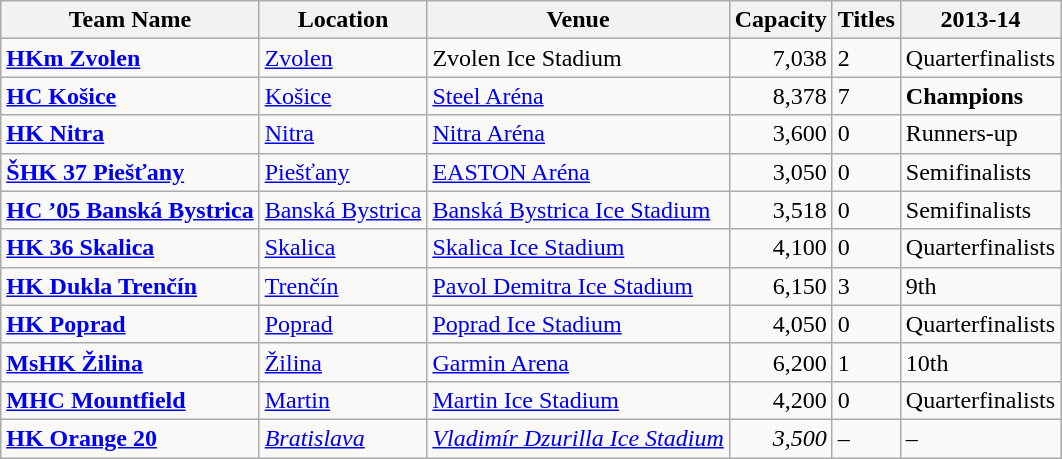<table class="wikitable sortable">
<tr>
<th>Team Name</th>
<th>Location</th>
<th>Venue</th>
<th>Capacity</th>
<th>Titles</th>
<th>2013-14</th>
</tr>
<tr>
<td><strong><a href='#'>HKm Zvolen</a></strong></td>
<td><a href='#'>Zvolen</a></td>
<td>Zvolen Ice Stadium</td>
<td align="right">7,038</td>
<td>2</td>
<td>Quarterfinalists</td>
</tr>
<tr>
<td><strong><a href='#'>HC Košice</a></strong></td>
<td><a href='#'>Košice</a></td>
<td><a href='#'>Steel Aréna</a></td>
<td align="right">8,378</td>
<td>7</td>
<td><strong>Champions</strong></td>
</tr>
<tr>
<td><strong><a href='#'>HK Nitra</a></strong></td>
<td><a href='#'>Nitra</a></td>
<td><a href='#'>Nitra Aréna</a></td>
<td align="right">3,600</td>
<td>0</td>
<td>Runners-up</td>
</tr>
<tr>
<td><strong><a href='#'>ŠHK 37 Piešťany</a></strong></td>
<td><a href='#'>Piešťany</a></td>
<td><a href='#'>EASTON Aréna</a></td>
<td align="right">3,050</td>
<td>0</td>
<td>Semifinalists</td>
</tr>
<tr>
<td><strong><a href='#'>HC ’05 Banská Bystrica</a></strong></td>
<td><a href='#'>Banská Bystrica</a></td>
<td><a href='#'>Banská Bystrica Ice Stadium</a></td>
<td align="right">3,518</td>
<td>0</td>
<td>Semifinalists</td>
</tr>
<tr>
<td><strong><a href='#'>HK 36 Skalica</a></strong></td>
<td><a href='#'>Skalica</a></td>
<td><a href='#'>Skalica Ice Stadium</a></td>
<td align="right">4,100</td>
<td>0</td>
<td>Quarterfinalists</td>
</tr>
<tr>
<td><strong><a href='#'>HK Dukla Trenčín</a></strong></td>
<td><a href='#'>Trenčín</a></td>
<td><a href='#'>Pavol Demitra Ice Stadium</a></td>
<td align="right">6,150</td>
<td>3</td>
<td>9th</td>
</tr>
<tr>
<td><strong><a href='#'>HK Poprad</a></strong></td>
<td><a href='#'>Poprad</a></td>
<td><a href='#'>Poprad Ice Stadium</a></td>
<td align="right">4,050</td>
<td>0</td>
<td>Quarterfinalists</td>
</tr>
<tr>
<td><strong><a href='#'>MsHK Žilina</a></strong></td>
<td><a href='#'>Žilina</a></td>
<td><a href='#'>Garmin Arena</a></td>
<td align="right">6,200</td>
<td>1</td>
<td>10th</td>
</tr>
<tr>
<td><strong><a href='#'>MHC Mountfield</a></strong></td>
<td><a href='#'>Martin</a></td>
<td><a href='#'>Martin Ice Stadium</a></td>
<td align="right">4,200</td>
<td>0</td>
<td>Quarterfinalists</td>
</tr>
<tr>
<td><strong><a href='#'>HK Orange 20</a></strong></td>
<td><em><a href='#'>Bratislava</a></em></td>
<td><em><a href='#'>Vladimír Dzurilla Ice Stadium</a></em></td>
<td align="right"><em>3,500</em></td>
<td>–</td>
<td>–</td>
</tr>
</table>
